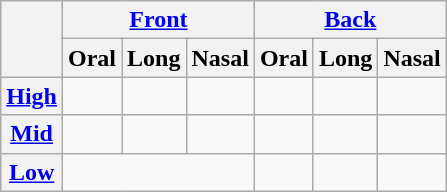<table class="wikitable">
<tr>
<th rowspan=2></th>
<th colspan=3 align="center"><a href='#'>Front</a></th>
<th colspan=3 align="center"><a href='#'>Back</a></th>
</tr>
<tr>
<th align="center">Oral</th>
<th align="center">Long</th>
<th align="center">Nasal</th>
<th align="center">Oral</th>
<th align="center">Long</th>
<th align="center">Nasal</th>
</tr>
<tr>
<th><a href='#'>High</a></th>
<td align="center"> </td>
<td align="center"> </td>
<td></td>
<td></td>
<td></td>
<td></td>
</tr>
<tr>
<th><a href='#'>Mid</a></th>
<td align="center"> </td>
<td align="center"> </td>
<td align="center">  </td>
<td align="center"> </td>
<td align="center"> </td>
<td align="center">  </td>
</tr>
<tr>
<th><a href='#'>Low</a></th>
<td colspan=3></td>
<td align="center"> </td>
<td align="center"> </td>
<td align="center"> </td>
</tr>
</table>
